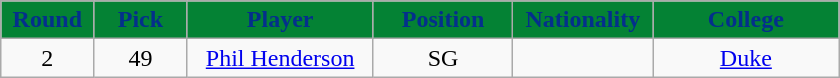<table class="wikitable sortable sortable">
<tr>
<th style="background:#048234; color:#042F8C; width:10%;">Round</th>
<th style="background:#048234; color:#042F8C; width:10%;">Pick</th>
<th style="background:#048234; color:#042F8C; width:20%;">Player</th>
<th style="background:#048234; color:#042F8C; width:15%;">Position</th>
<th style="background:#048234; color:#042F8C; width:15%;">Nationality</th>
<th style="background:#048234; color:#042F8C; width:20%;">College</th>
</tr>
<tr style="text-align: center">
<td>2</td>
<td>49</td>
<td><a href='#'>Phil Henderson</a></td>
<td>SG</td>
<td></td>
<td><a href='#'>Duke</a></td>
</tr>
</table>
